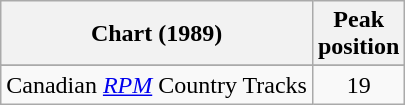<table class="wikitable sortable">
<tr>
<th align="left">Chart (1989)</th>
<th align="center">Peak<br>position</th>
</tr>
<tr>
</tr>
<tr>
<td align="left">Canadian <em><a href='#'>RPM</a></em> Country Tracks</td>
<td align="center">19</td>
</tr>
</table>
